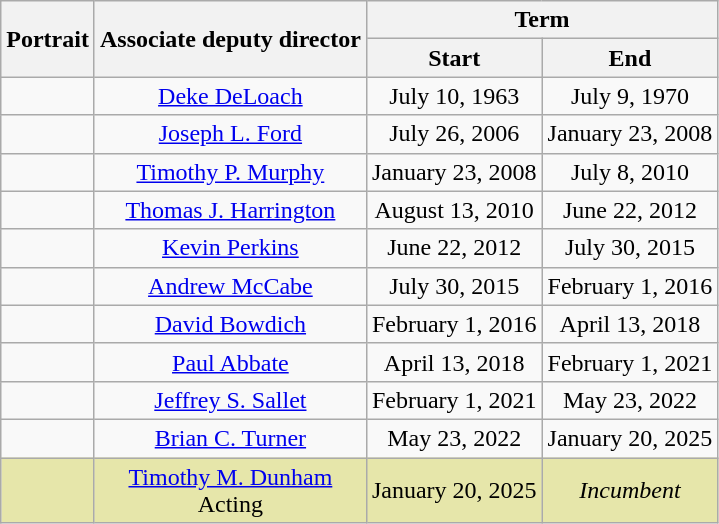<table class="wikitable sortable" style="text-align:center;">
<tr>
<th class="unsortable" rowspan="2">Portrait</th>
<th rowspan="2">Associate deputy director</th>
<th colspan="2">Term</th>
</tr>
<tr>
<th>Start</th>
<th>End</th>
</tr>
<tr>
<td></td>
<td><a href='#'>Deke DeLoach</a></td>
<td>July 10, 1963</td>
<td>July 9, 1970</td>
</tr>
<tr>
<td></td>
<td><a href='#'>Joseph L. Ford</a></td>
<td>July 26, 2006</td>
<td>January 23, 2008</td>
</tr>
<tr>
<td></td>
<td><a href='#'>Timothy P. Murphy</a></td>
<td>January 23, 2008</td>
<td>July 8, 2010</td>
</tr>
<tr>
<td></td>
<td><a href='#'>Thomas J. Harrington</a></td>
<td>August 13, 2010</td>
<td>June 22, 2012</td>
</tr>
<tr>
<td></td>
<td><a href='#'>Kevin Perkins</a></td>
<td>June 22, 2012</td>
<td>July 30, 2015</td>
</tr>
<tr>
<td></td>
<td><a href='#'>Andrew McCabe</a></td>
<td>July 30, 2015</td>
<td>February 1, 2016</td>
</tr>
<tr>
<td></td>
<td><a href='#'>David Bowdich</a></td>
<td>February 1, 2016</td>
<td>April 13, 2018</td>
</tr>
<tr>
<td></td>
<td><a href='#'>Paul Abbate</a></td>
<td>April 13, 2018</td>
<td>February 1, 2021</td>
</tr>
<tr>
<td></td>
<td><a href='#'>Jeffrey S. Sallet</a></td>
<td>February 1, 2021</td>
<td>May 23, 2022</td>
</tr>
<tr>
<td></td>
<td><a href='#'>Brian C. Turner</a></td>
<td>May 23, 2022</td>
<td>January 20, 2025</td>
</tr>
<tr>
<td bgcolor="#E6E6AA"></td>
<td bgcolor="#E6E6AA"><a href='#'>Timothy M. Dunham</a><br>Acting</td>
<td bgcolor="#E6E6AA">January 20, 2025</td>
<td bgcolor="#E6E6AA"><em>Incumbent</em></td>
</tr>
</table>
